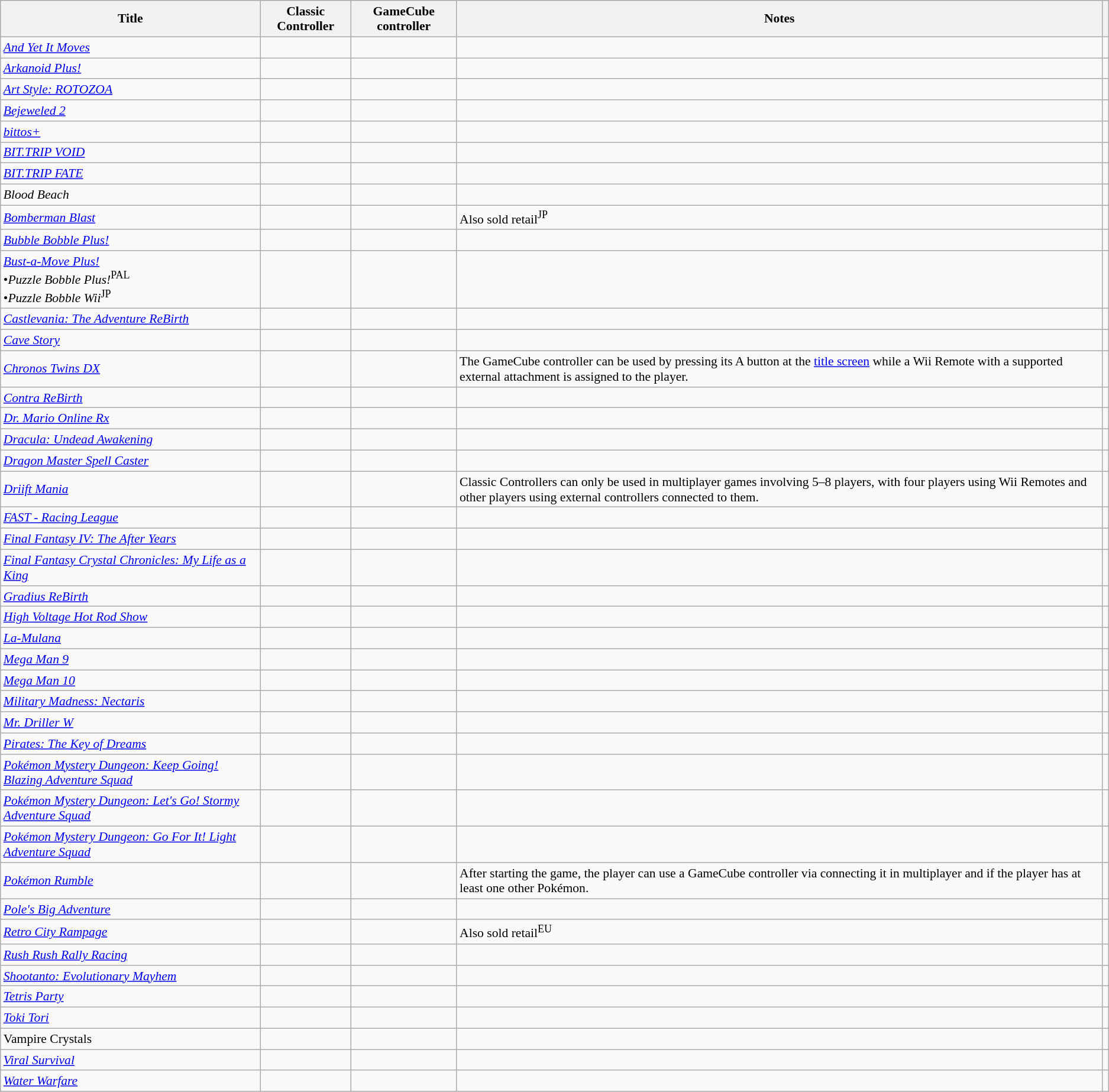<table class="wikitable sortable" style="font-size:90%;" id="WiiWare">
<tr>
<th>Title</th>
<th>Classic Controller</th>
<th>GameCube controller</th>
<th>Notes </th>
<th></th>
</tr>
<tr>
<td><em><a href='#'>And Yet It Moves</a></em></td>
<td></td>
<td></td>
<td></td>
<td></td>
</tr>
<tr>
<td><em><a href='#'>Arkanoid Plus!</a></em></td>
<td></td>
<td></td>
<td></td>
<td></td>
</tr>
<tr>
<td><em><a href='#'>Art Style: ROTOZOA</a></em></td>
<td></td>
<td></td>
<td></td>
<td></td>
</tr>
<tr>
<td><em><a href='#'>Bejeweled 2</a></em></td>
<td></td>
<td></td>
<td></td>
<td></td>
</tr>
<tr>
<td><em><a href='#'>bittos+</a></em></td>
<td></td>
<td></td>
<td></td>
<td></td>
</tr>
<tr>
<td><em><a href='#'>BIT.TRIP VOID</a></em></td>
<td></td>
<td></td>
<td></td>
<td></td>
</tr>
<tr>
<td><em><a href='#'>BIT.TRIP FATE</a></em></td>
<td></td>
<td></td>
<td></td>
<td></td>
</tr>
<tr>
<td><em>Blood Beach</em></td>
<td></td>
<td></td>
<td></td>
<td></td>
</tr>
<tr>
<td><em><a href='#'>Bomberman Blast</a></em></td>
<td></td>
<td></td>
<td>Also sold retail<sup>JP</sup></td>
<td></td>
</tr>
<tr>
<td><em><a href='#'>Bubble Bobble Plus!</a></em></td>
<td></td>
<td></td>
<td></td>
<td></td>
</tr>
<tr>
<td><em><a href='#'>Bust-a-Move Plus!</a></em><br>•<em>Puzzle Bobble Plus!</em><sup>PAL</sup><br>•<em>Puzzle Bobble Wii</em><sup>JP</sup></td>
<td></td>
<td></td>
<td></td>
<td></td>
</tr>
<tr>
<td><em><a href='#'>Castlevania: The Adventure ReBirth</a></em></td>
<td></td>
<td></td>
<td></td>
<td></td>
</tr>
<tr>
<td><em><a href='#'>Cave Story</a></em></td>
<td></td>
<td></td>
<td></td>
<td></td>
</tr>
<tr>
<td><em><a href='#'>Chronos Twins DX</a></em></td>
<td></td>
<td></td>
<td>The GameCube controller can be used by pressing its A button at the <a href='#'>title screen</a> while a Wii Remote with a supported external attachment is assigned to the player.</td>
<td></td>
</tr>
<tr>
<td><em><a href='#'>Contra ReBirth</a></em></td>
<td></td>
<td></td>
<td></td>
<td></td>
</tr>
<tr>
<td><em><a href='#'>Dr. Mario Online Rx</a></em></td>
<td></td>
<td></td>
<td></td>
<td></td>
</tr>
<tr>
<td><em><a href='#'>Dracula: Undead Awakening</a></em></td>
<td></td>
<td></td>
<td></td>
<td></td>
</tr>
<tr>
<td><em><a href='#'>Dragon Master Spell Caster</a></em></td>
<td></td>
<td></td>
<td></td>
<td></td>
</tr>
<tr>
<td><em><a href='#'>Driift Mania</a></em></td>
<td></td>
<td></td>
<td>Classic Controllers can only be used in multiplayer games involving 5–8 players, with four players using Wii Remotes and other players using external controllers connected to them.</td>
<td></td>
</tr>
<tr>
<td><em><a href='#'>FAST - Racing League</a></em></td>
<td></td>
<td></td>
<td></td>
<td></td>
</tr>
<tr>
<td><em><a href='#'>Final Fantasy IV: The After Years</a></em></td>
<td></td>
<td></td>
<td></td>
<td></td>
</tr>
<tr>
<td><em><a href='#'>Final Fantasy Crystal Chronicles: My Life as a King</a></em></td>
<td></td>
<td></td>
<td></td>
<td></td>
</tr>
<tr>
<td><em><a href='#'>Gradius ReBirth</a></em></td>
<td></td>
<td></td>
<td></td>
<td></td>
</tr>
<tr>
<td><em><a href='#'>High Voltage Hot Rod Show</a></em></td>
<td></td>
<td></td>
<td></td>
<td></td>
</tr>
<tr>
<td><em><a href='#'>La-Mulana</a></em></td>
<td></td>
<td></td>
<td></td>
<td></td>
</tr>
<tr>
<td><em><a href='#'>Mega Man 9</a></em></td>
<td></td>
<td></td>
<td></td>
<td></td>
</tr>
<tr>
<td><em><a href='#'>Mega Man 10</a></em></td>
<td></td>
<td></td>
<td></td>
<td></td>
</tr>
<tr>
<td><em><a href='#'>Military Madness: Nectaris</a></em></td>
<td></td>
<td></td>
<td></td>
<td></td>
</tr>
<tr>
<td><em><a href='#'>Mr. Driller W</a></em></td>
<td></td>
<td></td>
<td></td>
<td></td>
</tr>
<tr>
<td><em><a href='#'>Pirates: The Key of Dreams</a></em></td>
<td></td>
<td></td>
<td></td>
<td></td>
</tr>
<tr>
<td><em><a href='#'>Pokémon Mystery Dungeon: Keep Going! Blazing Adventure Squad</a></em></td>
<td></td>
<td></td>
<td></td>
<td></td>
</tr>
<tr>
<td><em><a href='#'>Pokémon Mystery Dungeon: Let's Go! Stormy Adventure Squad</a></em></td>
<td></td>
<td></td>
<td></td>
<td></td>
</tr>
<tr>
<td><em><a href='#'>Pokémon Mystery Dungeon: Go For It! Light Adventure Squad</a></em></td>
<td></td>
<td></td>
<td></td>
<td></td>
</tr>
<tr>
<td><em><a href='#'>Pokémon Rumble</a></em></td>
<td></td>
<td></td>
<td>After starting the game, the player can use a GameCube controller via connecting it in multiplayer and if the player has at least one other Pokémon.</td>
<td></td>
</tr>
<tr>
<td><em><a href='#'>Pole's Big Adventure</a></em></td>
<td></td>
<td></td>
<td></td>
<td></td>
</tr>
<tr>
<td><em><a href='#'>Retro City Rampage</a></em></td>
<td></td>
<td></td>
<td>Also sold retail<sup>EU</sup></td>
<td></td>
</tr>
<tr>
<td><em><a href='#'>Rush Rush Rally Racing</a></em></td>
<td></td>
<td></td>
<td></td>
<td></td>
</tr>
<tr>
<td><em><a href='#'>Shootanto: Evolutionary Mayhem</a></em></td>
<td></td>
<td></td>
<td></td>
<td></td>
</tr>
<tr>
<td><em><a href='#'>Tetris Party</a></em></td>
<td></td>
<td></td>
<td></td>
<td></td>
</tr>
<tr>
<td><em><a href='#'>Toki Tori</a></em></td>
<td></td>
<td></td>
<td></td>
<td></td>
</tr>
<tr>
<td>Vampire Crystals</td>
<td></td>
<td></td>
<td></td>
<td></td>
</tr>
<tr>
<td><em><a href='#'>Viral Survival</a></em></td>
<td></td>
<td></td>
<td></td>
<td></td>
</tr>
<tr>
<td><em><a href='#'>Water Warfare</a></em></td>
<td></td>
<td></td>
<td></td>
<td></td>
</tr>
</table>
